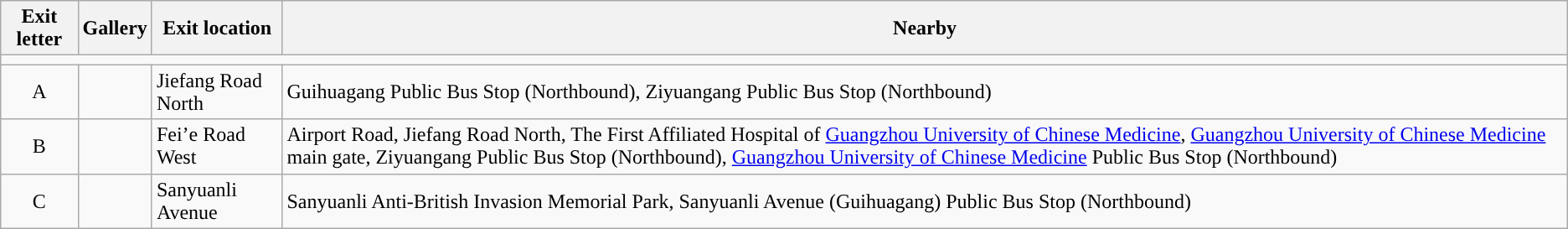<table class="wikitable">
<tr>
<th style="width:70px" colspan="3">Exit letter</th>
<th>Gallery</th>
<th>Exit location</th>
<th>Nearby</th>
</tr>
<tr style="background:#">
<td colspan = "6"></td>
</tr>
<tr>
<td align="center" colspan="3">A</td>
<td></td>
<td>Jiefang Road North</td>
<td>Guihuagang Public Bus Stop (Northbound), Ziyuangang Public Bus Stop (Northbound)</td>
</tr>
<tr>
<td align="center" colspan="3">B</td>
<td></td>
<td>Fei’e Road West</td>
<td>Airport Road, Jiefang Road North, The First Affiliated Hospital of <a href='#'>Guangzhou University of Chinese Medicine</a>, <a href='#'>Guangzhou University of Chinese Medicine</a> main gate, Ziyuangang Public Bus Stop (Northbound), <a href='#'>Guangzhou University of Chinese Medicine</a> Public Bus Stop (Northbound)</td>
</tr>
<tr>
<td align="center" colspan="3">C</td>
<td><br></td>
<td>Sanyuanli Avenue</td>
<td>Sanyuanli Anti-British Invasion Memorial Park, Sanyuanli Avenue (Guihuagang) Public Bus Stop (Northbound)</td>
</tr>
</table>
